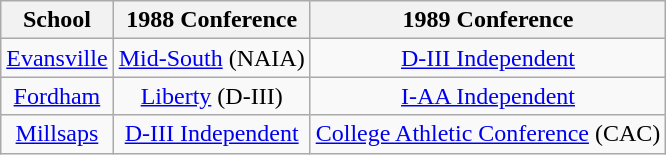<table class="wikitable sortable">
<tr>
<th>School</th>
<th>1988 Conference</th>
<th>1989 Conference</th>
</tr>
<tr style="text-align:center;">
<td><a href='#'>Evansville</a></td>
<td><a href='#'>Mid-South</a> (NAIA)</td>
<td><a href='#'>D-III Independent</a></td>
</tr>
<tr style="text-align:center;">
<td><a href='#'>Fordham</a></td>
<td><a href='#'>Liberty</a> (D-III)</td>
<td><a href='#'>I-AA Independent</a></td>
</tr>
<tr style="text-align:center;">
<td><a href='#'>Millsaps</a></td>
<td><a href='#'>D-III Independent</a></td>
<td><a href='#'>College Athletic Conference</a> (CAC)</td>
</tr>
</table>
